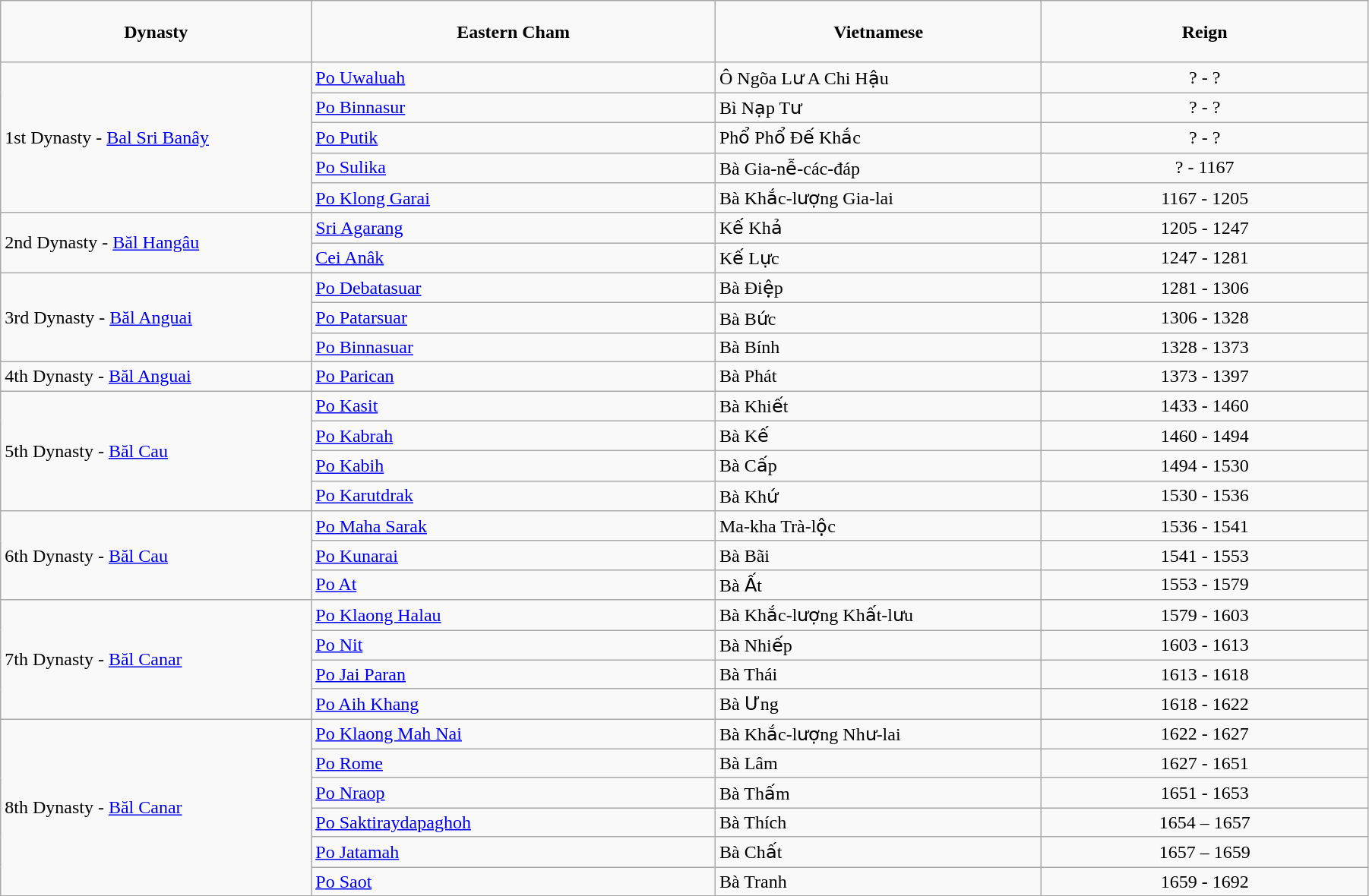<table class="wikitable" style="border-collapse: collapse" width="95%" border="1" cellpadding="2">
<tr>
<td width="20%" height="47" align="center" valign="middle"><span><strong>Dynasty</strong></span></td>
<td width="26%" height="47" align="center"><span><strong>Eastern Cham</strong></span></td>
<td width="21%" height="47" align="center"><span><strong>Vietnamese</strong></span></td>
<td width="21%" height="47" align="center"><span><strong>Reign</strong></span></td>
</tr>
<tr>
<td rowspan="5" valign="middle">1st Dynasty - <a href='#'>Bal Sri Banây</a></td>
<td><a href='#'>Po Uwaluah</a></td>
<td>Ô Ngõa Lư A Chi Hậu</td>
<td align="center">? - ?</td>
</tr>
<tr>
<td><a href='#'>Po Binnasur</a></td>
<td>Bì Nạp Tư</td>
<td align="center">? - ?</td>
</tr>
<tr>
<td><a href='#'>Po Putik</a></td>
<td>Phổ Phổ Đế Khắc</td>
<td align="center">? - ?</td>
</tr>
<tr>
<td><a href='#'>Po Sulika</a></td>
<td>Bà Gia-nễ-các-đáp</td>
<td align="center">? - 1167</td>
</tr>
<tr>
<td><a href='#'>Po Klong Garai</a></td>
<td>Bà Khắc-lượng Gia-lai</td>
<td align="center">1167 - 1205</td>
</tr>
<tr>
<td rowspan="2" valign="middle">2nd Dynasty - <a href='#'>Băl Hangâu</a></td>
<td><a href='#'>Sri Agarang</a></td>
<td>Kế Khả</td>
<td align="center">1205 - 1247</td>
</tr>
<tr>
<td><a href='#'>Cei Anâk</a></td>
<td>Kế Lực</td>
<td align="center">1247 - 1281</td>
</tr>
<tr>
<td rowspan="3" valign="middle">3rd Dynasty - <a href='#'>Băl Anguai</a></td>
<td><a href='#'>Po Debatasuar</a></td>
<td>Bà Điệp</td>
<td align="center">1281 - 1306</td>
</tr>
<tr>
<td><a href='#'>Po Patarsuar</a></td>
<td>Bà Bức</td>
<td align="center">1306 - 1328</td>
</tr>
<tr>
<td><a href='#'>Po Binnasuar</a></td>
<td>Bà Bính</td>
<td align="center">1328 - 1373</td>
</tr>
<tr>
<td rowspan="1" valign="middle">4th Dynasty - <a href='#'>Băl Anguai</a></td>
<td><a href='#'>Po Parican</a></td>
<td>Bà Phát</td>
<td align="center">1373 - 1397</td>
</tr>
<tr>
<td rowspan="4" valign="middle">5th Dynasty - <a href='#'>Băl Cau</a></td>
<td><a href='#'>Po Kasit</a></td>
<td>Bà Khiết</td>
<td align="center">1433 - 1460</td>
</tr>
<tr>
<td><a href='#'>Po Kabrah</a></td>
<td>Bà Kế</td>
<td align="center">1460 - 1494</td>
</tr>
<tr>
<td><a href='#'>Po Kabih</a></td>
<td>Bà Cấp</td>
<td align="center">1494 - 1530</td>
</tr>
<tr>
<td><a href='#'>Po Karutdrak</a></td>
<td>Bà Khứ</td>
<td align="center">1530 - 1536</td>
</tr>
<tr>
<td rowspan="3" valign="middle">6th Dynasty - <a href='#'>Băl Cau</a></td>
<td><a href='#'>Po Maha Sarak</a></td>
<td>Ma-kha Trà-lộc</td>
<td align="center">1536 - 1541</td>
</tr>
<tr>
<td><a href='#'>Po Kunarai</a></td>
<td>Bà Bãi</td>
<td align="center">1541 - 1553</td>
</tr>
<tr>
<td><a href='#'>Po At</a></td>
<td>Bà Ất</td>
<td align="center">1553 - 1579</td>
</tr>
<tr>
<td rowspan="4" valign="middle">7th Dynasty - <a href='#'>Băl Canar</a></td>
<td><a href='#'>Po Klaong Halau</a></td>
<td>Bà Khắc-lượng Khất-lưu</td>
<td align="center">1579 - 1603</td>
</tr>
<tr>
<td><a href='#'>Po Nit</a></td>
<td>Bà Nhiếp</td>
<td align="center">1603 - 1613</td>
</tr>
<tr>
<td><a href='#'>Po Jai Paran</a></td>
<td>Bà Thái</td>
<td align="center">1613 - 1618</td>
</tr>
<tr>
<td><a href='#'>Po Aih Khang</a></td>
<td>Bà Ưng</td>
<td align="center">1618 - 1622</td>
</tr>
<tr>
<td rowspan="6" valign="middle">8th Dynasty - <a href='#'>Băl Canar</a></td>
<td><a href='#'>Po Klaong Mah Nai</a></td>
<td>Bà Khắc-lượng Như-lai</td>
<td align="center">1622 - 1627</td>
</tr>
<tr>
<td><a href='#'>Po Rome</a></td>
<td>Bà Lâm</td>
<td align="center">1627 - 1651</td>
</tr>
<tr>
<td><a href='#'>Po Nraop</a></td>
<td>Bà Thấm</td>
<td align="center">1651 - 1653</td>
</tr>
<tr>
<td><a href='#'>Po Saktiraydapaghoh</a></td>
<td>Bà Thích</td>
<td align="center">1654 – 1657</td>
</tr>
<tr>
<td><a href='#'>Po Jatamah</a></td>
<td>Bà Chất</td>
<td align="center">1657 – 1659</td>
</tr>
<tr>
<td><a href='#'>Po Saot</a></td>
<td>Bà Tranh</td>
<td align="center">1659 - 1692</td>
</tr>
</table>
